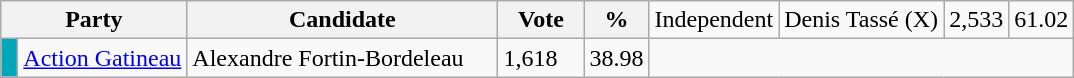<table class="wikitable">
<tr>
<th bgcolor="#DDDDFF" width="100px" colspan="2">Party</th>
<th bgcolor="#DDDDFF" width="200px">Candidate</th>
<th bgcolor="#DDDDFF" width="50px">Vote</th>
<th bgcolor="#DDDDFF" width="30px">%<br></th>
<td>Independent</td>
<td>Denis Tassé (X)</td>
<td>2,533</td>
<td>61.02</td>
</tr>
<tr>
<td bgcolor=#00a7ba> </td>
<td><a href='#'>Action Gatineau</a></td>
<td>Alexandre Fortin-Bordeleau</td>
<td>1,618</td>
<td>38.98</td>
</tr>
</table>
